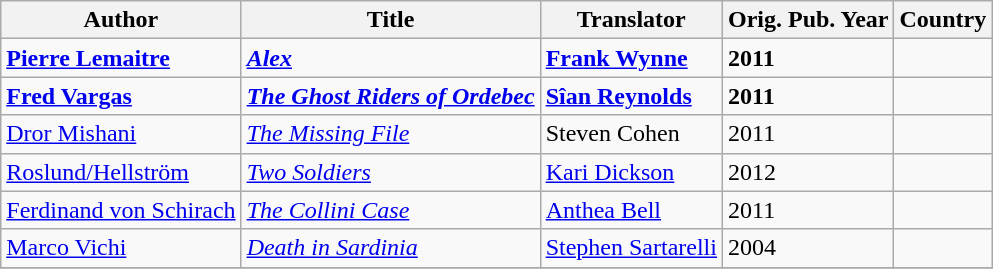<table class="wikitable">
<tr>
<th>Author</th>
<th>Title</th>
<th>Translator</th>
<th>Orig. Pub. Year</th>
<th>Country</th>
</tr>
<tr>
<td><strong><a href='#'>Pierre Lemaitre</a></strong></td>
<td><strong><em><a href='#'>Alex</a></em></strong></td>
<td><strong><a href='#'>Frank Wynne</a></strong></td>
<td><strong>2011</strong></td>
<td></td>
</tr>
<tr>
<td><strong><a href='#'>Fred Vargas</a></strong></td>
<td><strong><em><a href='#'>The Ghost Riders of Ordebec</a></em></strong></td>
<td><strong><a href='#'>Sîan Reynolds</a></strong></td>
<td><strong>2011</strong></td>
<td></td>
</tr>
<tr>
<td><a href='#'>Dror Mishani</a></td>
<td><em><a href='#'>The Missing File</a></em></td>
<td>Steven Cohen</td>
<td>2011</td>
<td></td>
</tr>
<tr>
<td><a href='#'>Roslund/Hellström</a></td>
<td><em><a href='#'>Two Soldiers</a></em></td>
<td><a href='#'>Kari Dickson</a></td>
<td>2012</td>
<td></td>
</tr>
<tr>
<td><a href='#'>Ferdinand von Schirach</a></td>
<td><em><a href='#'>The Collini Case</a></em></td>
<td><a href='#'>Anthea Bell</a></td>
<td>2011</td>
<td></td>
</tr>
<tr>
<td><a href='#'>Marco Vichi</a></td>
<td><em><a href='#'>Death in Sardinia</a></em></td>
<td><a href='#'>Stephen Sartarelli</a></td>
<td>2004</td>
<td></td>
</tr>
<tr>
</tr>
</table>
